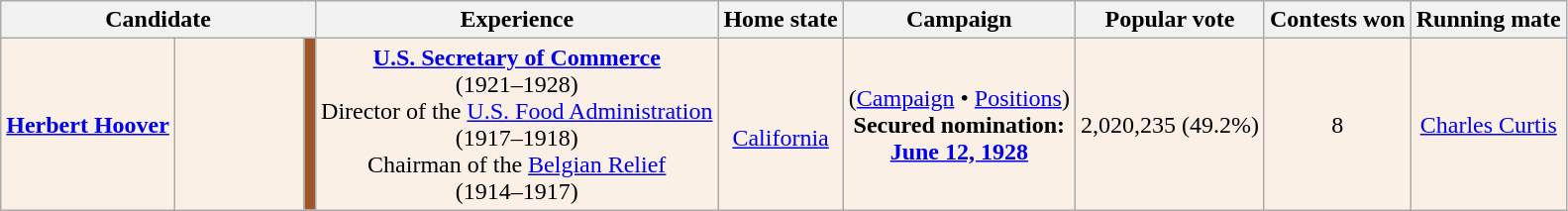<table class="wikitable sortable" style="text-align:center;">
<tr>
<th colspan="3">Candidate</th>
<th class="unsortable">Experience</th>
<th>Home state</th>
<th data-sort-type="date">Campaign</th>
<th>Popular vote</th>
<th>Contests won</th>
<th>Running mate</th>
</tr>
<tr style="background:linen;">
<th style="background:linen;" scope="row" data-sort-=Hoover""><a href='#'>Herbert Hoover</a></th>
<td style="min-width:80px;"></td>
<td style="background:#9e5728;"></td>
<td><strong><a href='#'>U.S. Secretary of Commerce</a></strong><br>(1921–1928)<br>Director of the <a href='#'>U.S. Food Administration</a><br>(1917–1918)<br>Chairman of the <a href='#'>Belgian Relief</a><br>(1914–1917)</td>
<td><br><a href='#'>California</a></td>
<td>(<a href='#'>Campaign</a> • <a href='#'>Positions</a>)<br><strong>Secured nomination:<br> <a href='#'>June 12, 1928</a></strong></td>
<td>2,020,235 (49.2%)</td>
<td>8</td>
<td><a href='#'>Charles Curtis</a></td>
</tr>
</table>
